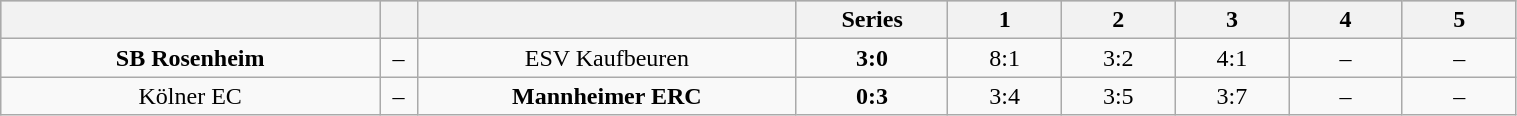<table class="wikitable" width="80%">
<tr style="background-color:#c0c0c0;">
<th style="width:25%;"></th>
<th style="width:2.5%;"></th>
<th style="width:25%;"></th>
<th style="width:10%;">Series</th>
<th style="width:7.5%;">1</th>
<th style="width:7.5%;">2</th>
<th style="width:7.5%;">3</th>
<th style="width:7.5%;">4</th>
<th style="width:7.5%;">5</th>
</tr>
<tr align="center">
<td><strong>SB Rosenheim</strong></td>
<td>–</td>
<td>ESV Kaufbeuren</td>
<td><strong>3:0</strong></td>
<td>8:1</td>
<td>3:2</td>
<td>4:1</td>
<td>–</td>
<td>–</td>
</tr>
<tr align="center">
<td>Kölner EC</td>
<td>–</td>
<td><strong>Mannheimer ERC</strong></td>
<td><strong>0:3</strong></td>
<td>3:4</td>
<td>3:5</td>
<td>3:7</td>
<td>–</td>
<td>–</td>
</tr>
</table>
